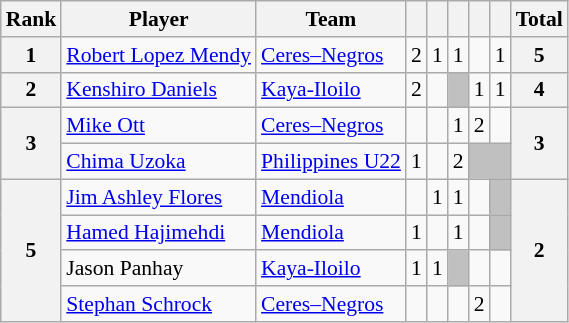<table class="wikitable" style="text-align:center; font-size:90%">
<tr>
<th>Rank</th>
<th>Player</th>
<th>Team</th>
<th></th>
<th></th>
<th></th>
<th></th>
<th></th>
<th>Total</th>
</tr>
<tr>
<th rowspan=1>1</th>
<td align=left> <a href='#'>Robert Lopez Mendy</a></td>
<td align=left><a href='#'>Ceres–Negros</a></td>
<td>2</td>
<td>1</td>
<td>1</td>
<td></td>
<td>1</td>
<th rowspan=1>5</th>
</tr>
<tr>
<th rowspan=1>2</th>
<td align=left> <a href='#'>Kenshiro Daniels</a></td>
<td align=left><a href='#'>Kaya-Iloilo</a></td>
<td>2</td>
<td></td>
<td bgcolor="silver"></td>
<td>1</td>
<td>1</td>
<th rowspan=1>4</th>
</tr>
<tr>
<th rowspan=2>3</th>
<td align=left> <a href='#'>Mike Ott</a></td>
<td align=left><a href='#'>Ceres–Negros</a></td>
<td></td>
<td></td>
<td>1</td>
<td>2</td>
<td></td>
<th rowspan=2>3</th>
</tr>
<tr>
<td align=left> <a href='#'>Chima Uzoka</a></td>
<td align=left><a href='#'>Philippines U22</a></td>
<td>1</td>
<td></td>
<td>2</td>
<td bgcolor="silver" colspan=2></td>
</tr>
<tr>
<th rowspan=4>5</th>
<td align=left> <a href='#'>Jim Ashley Flores</a></td>
<td align=left><a href='#'>Mendiola</a></td>
<td></td>
<td>1</td>
<td>1</td>
<td></td>
<td bgcolor="silver"></td>
<th rowspan=4>2</th>
</tr>
<tr>
<td align=left> <a href='#'>Hamed Hajimehdi</a></td>
<td align=left><a href='#'>Mendiola</a></td>
<td>1</td>
<td></td>
<td>1</td>
<td></td>
<td bgcolor="silver"></td>
</tr>
<tr>
<td align=left> Jason Panhay</td>
<td align=left><a href='#'>Kaya-Iloilo</a></td>
<td>1</td>
<td>1</td>
<td bgcolor="silver"></td>
<td></td>
<td></td>
</tr>
<tr>
<td align=left> <a href='#'>Stephan Schrock</a></td>
<td align=left><a href='#'>Ceres–Negros</a></td>
<td></td>
<td></td>
<td></td>
<td>2</td>
<td></td>
</tr>
</table>
